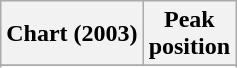<table class="wikitable sortable plainrowheaders">
<tr>
<th scope="col">Chart (2003)</th>
<th scope="col">Peak<br>position</th>
</tr>
<tr>
</tr>
<tr>
</tr>
</table>
